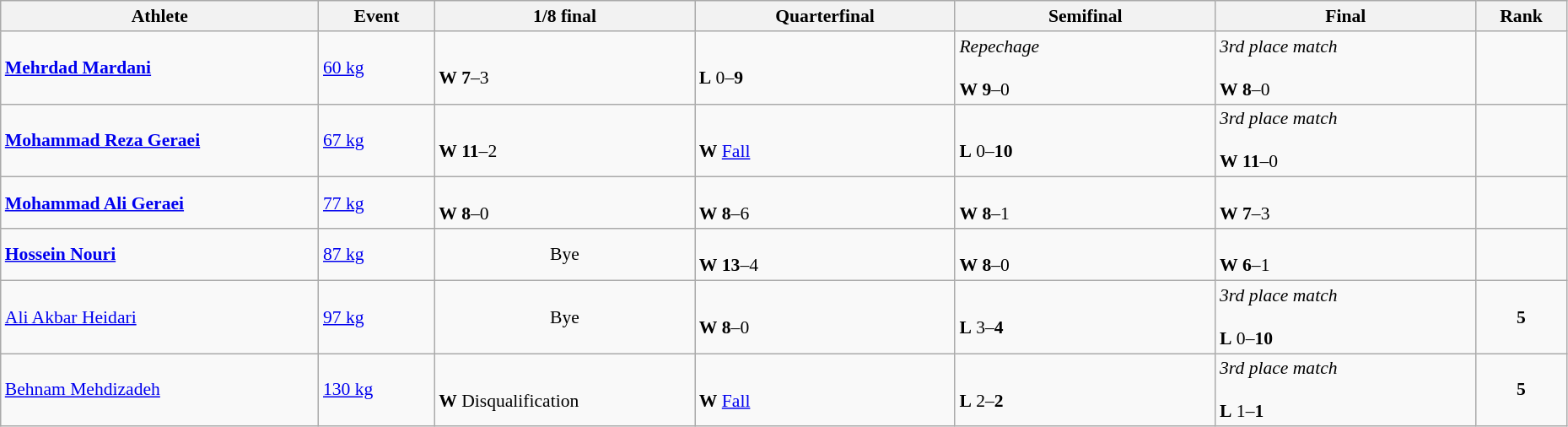<table class="wikitable" width="98%" style="text-align:left; font-size:90%">
<tr>
<th width="11%">Athlete</th>
<th width="4%">Event</th>
<th width="9%">1/8 final</th>
<th width="9%">Quarterfinal</th>
<th width="9%">Semifinal</th>
<th width="9%">Final</th>
<th width="3%">Rank</th>
</tr>
<tr>
<td><strong><a href='#'>Mehrdad Mardani</a></strong></td>
<td><a href='#'>60 kg</a></td>
<td><br><strong>W</strong> <strong>7</strong>–3</td>
<td><br><strong>L</strong> 0–<strong>9</strong></td>
<td><em>Repechage</em><br><br><strong>W</strong> <strong>9</strong>–0</td>
<td><em>3rd place match</em><br><br><strong>W</strong> <strong>8</strong>–0</td>
<td align=center></td>
</tr>
<tr>
<td><strong><a href='#'>Mohammad Reza Geraei</a></strong></td>
<td><a href='#'>67 kg</a></td>
<td><br><strong>W</strong> <strong>11</strong>–2</td>
<td><br><strong>W</strong> <a href='#'>Fall</a></td>
<td><br><strong>L</strong> 0–<strong>10</strong></td>
<td><em>3rd place match</em><br><br><strong>W</strong> <strong>11</strong>–0</td>
<td align=center></td>
</tr>
<tr>
<td><strong><a href='#'>Mohammad Ali Geraei</a></strong></td>
<td><a href='#'>77 kg</a></td>
<td><br><strong>W</strong> <strong>8</strong>–0</td>
<td><br><strong>W</strong> <strong>8</strong>–6</td>
<td><br><strong>W</strong> <strong>8</strong>–1</td>
<td><br><strong>W</strong> <strong>7</strong>–3</td>
<td align=center></td>
</tr>
<tr>
<td><strong><a href='#'>Hossein Nouri</a></strong></td>
<td><a href='#'>87 kg</a></td>
<td align=center>Bye</td>
<td><br><strong>W</strong> <strong>13</strong>–4</td>
<td><br><strong>W</strong> <strong>8</strong>–0</td>
<td><br><strong>W</strong> <strong>6</strong>–1</td>
<td align=center></td>
</tr>
<tr>
<td><a href='#'>Ali Akbar Heidari</a></td>
<td><a href='#'>97 kg</a></td>
<td align=center>Bye</td>
<td><br><strong>W</strong> <strong>8</strong>–0</td>
<td><br><strong>L</strong> 3–<strong>4</strong></td>
<td><em>3rd place match</em><br><br><strong>L</strong> 0–<strong>10</strong></td>
<td align=center><strong>5</strong></td>
</tr>
<tr>
<td><a href='#'>Behnam Mehdizadeh</a></td>
<td><a href='#'>130 kg</a></td>
<td><br><strong>W</strong> Disqualification</td>
<td><br><strong>W</strong> <a href='#'>Fall</a></td>
<td><br><strong>L</strong> 2–<strong>2</strong></td>
<td><em>3rd place match</em><br><br><strong>L</strong> 1–<strong>1</strong></td>
<td align=center><strong>5</strong></td>
</tr>
</table>
